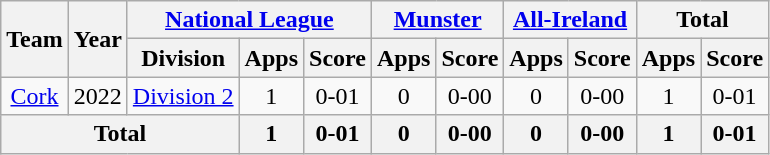<table class="wikitable" style="text-align:center">
<tr>
<th rowspan="2">Team</th>
<th rowspan="2">Year</th>
<th colspan="3"><a href='#'>National League</a></th>
<th colspan="2"><a href='#'>Munster</a></th>
<th colspan="2"><a href='#'>All-Ireland</a></th>
<th colspan="2">Total</th>
</tr>
<tr>
<th>Division</th>
<th>Apps</th>
<th>Score</th>
<th>Apps</th>
<th>Score</th>
<th>Apps</th>
<th>Score</th>
<th>Apps</th>
<th>Score</th>
</tr>
<tr>
<td rowspan="1"><a href='#'>Cork</a></td>
<td>2022</td>
<td rowspan="1"><a href='#'>Division 2</a></td>
<td>1</td>
<td>0-01</td>
<td>0</td>
<td>0-00</td>
<td>0</td>
<td>0-00</td>
<td>1</td>
<td>0-01</td>
</tr>
<tr>
<th colspan="3">Total</th>
<th>1</th>
<th>0-01</th>
<th>0</th>
<th>0-00</th>
<th>0</th>
<th>0-00</th>
<th>1</th>
<th>0-01</th>
</tr>
</table>
